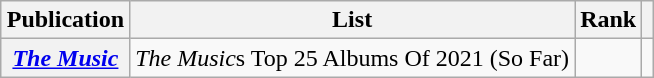<table class="wikitable mw-collapsible sortable plainrowheaders" style="margin-left: auto; margin-right: auto; border: none;">
<tr>
<th scope="col">Publication</th>
<th scope="col" class="unsortable">List</th>
<th scope="col" data-sort-type="number">Rank</th>
<th scope="col" class="unsortable"></th>
</tr>
<tr>
<th scope="row"><em><a href='#'>The Music</a></em></th>
<td><em>The Music</em>s Top 25 Albums Of 2021 (So Far)</td>
<td></td>
<td></td>
</tr>
</table>
